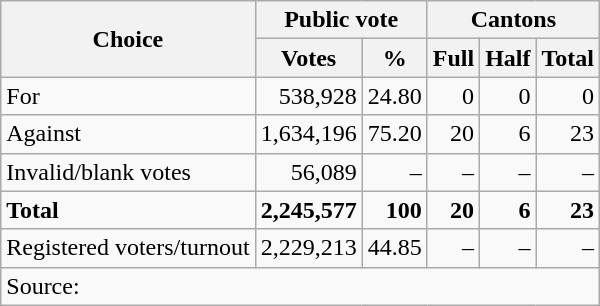<table class=wikitable style=text-align:right>
<tr>
<th rowspan=2>Choice</th>
<th colspan=2>Public vote</th>
<th colspan=3>Cantons</th>
</tr>
<tr>
<th>Votes</th>
<th>%</th>
<th>Full</th>
<th>Half</th>
<th>Total</th>
</tr>
<tr>
<td align=left>For</td>
<td>538,928</td>
<td>24.80</td>
<td>0</td>
<td>0</td>
<td>0</td>
</tr>
<tr>
<td align=left>Against</td>
<td>1,634,196</td>
<td>75.20</td>
<td>20</td>
<td>6</td>
<td>23</td>
</tr>
<tr>
<td align=left>Invalid/blank votes</td>
<td>56,089</td>
<td>–</td>
<td>–</td>
<td>–</td>
<td>–</td>
</tr>
<tr>
<td align=left><strong>Total</strong></td>
<td><strong>2,245,577</strong></td>
<td><strong>100</strong></td>
<td><strong>20</strong></td>
<td><strong>6</strong></td>
<td><strong>23</strong></td>
</tr>
<tr>
<td align=left>Registered voters/turnout</td>
<td>2,229,213</td>
<td>44.85</td>
<td>–</td>
<td>–</td>
<td>–</td>
</tr>
<tr>
<td align=left colspan=6>Source: </td>
</tr>
</table>
